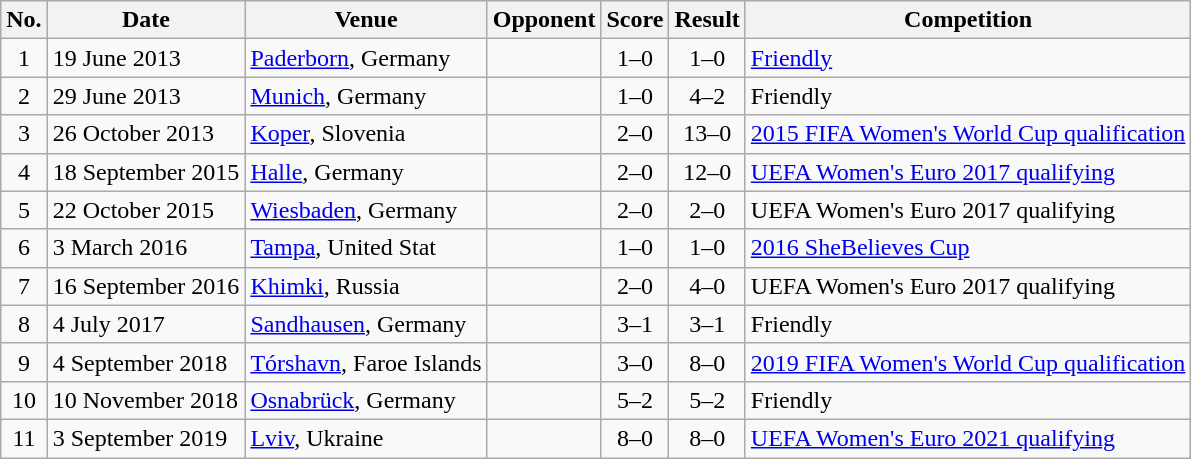<table class="wikitable sortable">
<tr>
<th scope="col">No.</th>
<th scope="col">Date</th>
<th scope="col">Venue</th>
<th scope="col">Opponent</th>
<th scope="col">Score</th>
<th scope="col">Result</th>
<th scope="col">Competition</th>
</tr>
<tr>
<td style="text-align:center">1</td>
<td>19 June 2013</td>
<td><a href='#'>Paderborn</a>, Germany</td>
<td></td>
<td style="text-align:center">1–0</td>
<td style="text-align:center">1–0</td>
<td><a href='#'>Friendly</a></td>
</tr>
<tr>
<td style="text-align:center">2</td>
<td>29 June 2013</td>
<td><a href='#'>Munich</a>, Germany</td>
<td></td>
<td style="text-align:center">1–0</td>
<td style="text-align:center">4–2</td>
<td>Friendly</td>
</tr>
<tr>
<td style="text-align:center">3</td>
<td>26 October 2013</td>
<td><a href='#'>Koper</a>, Slovenia</td>
<td></td>
<td style="text-align:center">2–0</td>
<td style="text-align:center">13–0</td>
<td><a href='#'>2015 FIFA Women's World Cup qualification</a></td>
</tr>
<tr>
<td style="text-align:center">4</td>
<td>18 September 2015</td>
<td><a href='#'>Halle</a>, Germany</td>
<td></td>
<td style="text-align:center">2–0</td>
<td style="text-align:center">12–0</td>
<td><a href='#'>UEFA Women's Euro 2017 qualifying</a></td>
</tr>
<tr>
<td style="text-align:center">5</td>
<td>22 October 2015</td>
<td><a href='#'>Wiesbaden</a>, Germany</td>
<td></td>
<td style="text-align:center">2–0</td>
<td style="text-align:center">2–0</td>
<td>UEFA Women's Euro 2017 qualifying</td>
</tr>
<tr>
<td style="text-align:center">6</td>
<td>3 March 2016</td>
<td><a href='#'>Tampa</a>, United Stat</td>
<td></td>
<td style="text-align:center">1–0</td>
<td style="text-align:center">1–0</td>
<td><a href='#'>2016 SheBelieves Cup</a></td>
</tr>
<tr>
<td style="text-align:center">7</td>
<td>16 September 2016</td>
<td><a href='#'>Khimki</a>, Russia</td>
<td></td>
<td style="text-align:center">2–0</td>
<td style="text-align:center">4–0</td>
<td>UEFA Women's Euro 2017 qualifying</td>
</tr>
<tr>
<td style="text-align:center">8</td>
<td>4 July 2017</td>
<td><a href='#'>Sandhausen</a>, Germany</td>
<td></td>
<td style="text-align:center">3–1</td>
<td style="text-align:center">3–1</td>
<td>Friendly</td>
</tr>
<tr>
<td style="text-align:center">9</td>
<td>4 September 2018</td>
<td><a href='#'>Tórshavn</a>, Faroe Islands</td>
<td></td>
<td style="text-align:center">3–0</td>
<td style="text-align:center">8–0</td>
<td><a href='#'>2019 FIFA Women's World Cup qualification</a></td>
</tr>
<tr>
<td style="text-align:center">10</td>
<td>10 November 2018</td>
<td><a href='#'>Osnabrück</a>, Germany</td>
<td></td>
<td style="text-align:center">5–2</td>
<td style="text-align:center">5–2</td>
<td>Friendly</td>
</tr>
<tr>
<td style="text-align:center">11</td>
<td>3 September 2019</td>
<td><a href='#'>Lviv</a>, Ukraine</td>
<td></td>
<td style="text-align:center">8–0</td>
<td style="text-align:center">8–0</td>
<td><a href='#'>UEFA Women's Euro 2021 qualifying</a></td>
</tr>
</table>
